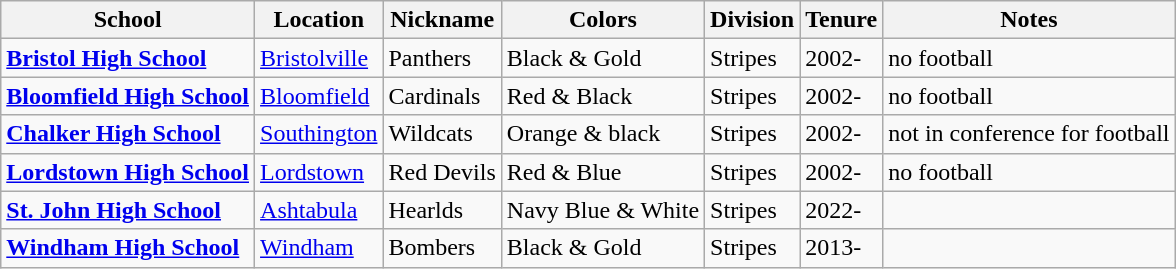<table class="wikitable">
<tr>
<th>School</th>
<th>Location</th>
<th>Nickname</th>
<th>Colors</th>
<th>Division</th>
<th>Tenure</th>
<th>Notes</th>
</tr>
<tr>
<td><a href='#'><strong>Bristol High School</strong></a></td>
<td><a href='#'>Bristolville</a></td>
<td>Panthers</td>
<td>Black & Gold<br> </td>
<td>Stripes</td>
<td>2002-</td>
<td>no football</td>
</tr>
<tr>
<td><a href='#'><strong>Bloomfield High School</strong></a></td>
<td><a href='#'>Bloomfield</a></td>
<td>Cardinals</td>
<td>Red & Black<br> </td>
<td>Stripes</td>
<td>2002-</td>
<td>no football</td>
</tr>
<tr>
<td><a href='#'><strong>Chalker High School</strong></a></td>
<td><a href='#'>Southington</a></td>
<td>Wildcats</td>
<td>Orange & black<br></td>
<td>Stripes</td>
<td>2002-</td>
<td>not in conference for football</td>
</tr>
<tr>
<td><a href='#'><strong>Lordstown High School</strong></a></td>
<td><a href='#'>Lordstown</a></td>
<td>Red Devils</td>
<td>Red & Blue<br> </td>
<td>Stripes</td>
<td>2002-</td>
<td>no football</td>
</tr>
<tr>
<td><a href='#'><strong>St. John High School</strong></a></td>
<td><a href='#'>Ashtabula</a></td>
<td>Hearlds</td>
<td>Navy Blue & White<br> </td>
<td>Stripes</td>
<td>2022-</td>
<td></td>
</tr>
<tr>
<td><a href='#'><strong>Windham High School</strong></a></td>
<td><a href='#'>Windham</a></td>
<td>Bombers</td>
<td>Black & Gold<br> </td>
<td>Stripes</td>
<td>2013-</td>
<td></td>
</tr>
</table>
